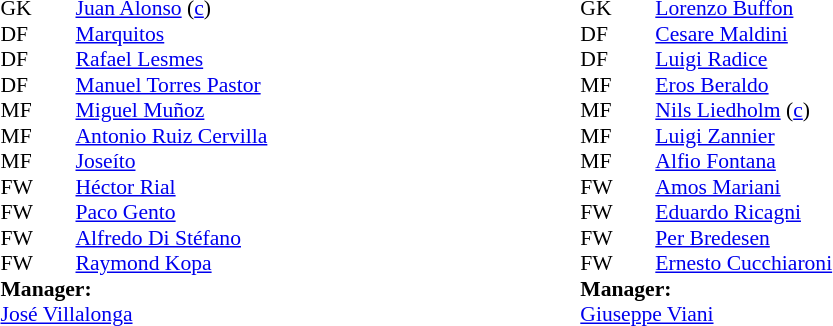<table width=50% align=center>
<tr>
<td valign="top" width="25%"><br><table style="font-size:90%" cellspacing="0" cellpadding="0">
<tr>
<th width="25"></th>
<th width="25"></th>
</tr>
<tr>
<td>GK</td>
<td></td>
<td> <a href='#'>Juan Alonso</a> (<a href='#'>c</a>)</td>
</tr>
<tr>
<td>DF</td>
<td></td>
<td> <a href='#'>Marquitos</a></td>
</tr>
<tr>
<td>DF</td>
<td></td>
<td> <a href='#'>Rafael Lesmes</a></td>
</tr>
<tr>
<td>DF</td>
<td></td>
<td> <a href='#'>Manuel Torres Pastor</a></td>
</tr>
<tr>
<td>MF</td>
<td></td>
<td> <a href='#'>Miguel Muñoz</a></td>
</tr>
<tr>
<td>MF</td>
<td></td>
<td> <a href='#'>Antonio Ruiz Cervilla</a></td>
</tr>
<tr>
<td>MF</td>
<td></td>
<td> <a href='#'>Joseíto</a></td>
</tr>
<tr>
<td>FW</td>
<td></td>
<td> <a href='#'>Héctor Rial</a></td>
</tr>
<tr>
<td>FW</td>
<td></td>
<td> <a href='#'>Paco Gento</a></td>
</tr>
<tr>
<td>FW</td>
<td></td>
<td> <a href='#'>Alfredo Di Stéfano</a></td>
</tr>
<tr>
<td>FW</td>
<td></td>
<td> <a href='#'>Raymond Kopa</a></td>
</tr>
<tr>
<td colspan="3"><strong>Manager:</strong></td>
</tr>
<tr>
<td colspan="3"> <a href='#'>José Villalonga</a></td>
</tr>
</table>
</td>
<td valign="top" width="25%"><br><table style="font-size:90%; margin:auto" cellspacing="0" cellpadding="0">
<tr>
<th width="25"></th>
<th width="25"></th>
</tr>
<tr>
<td>GK</td>
<td></td>
<td> <a href='#'>Lorenzo Buffon</a></td>
</tr>
<tr>
<td>DF</td>
<td></td>
<td> <a href='#'>Cesare Maldini</a></td>
</tr>
<tr>
<td>DF</td>
<td></td>
<td> <a href='#'>Luigi Radice</a></td>
</tr>
<tr>
<td>MF</td>
<td></td>
<td> <a href='#'>Eros Beraldo</a></td>
</tr>
<tr>
<td>MF</td>
<td></td>
<td> <a href='#'>Nils Liedholm</a> (<a href='#'>c</a>)</td>
</tr>
<tr>
<td>MF</td>
<td></td>
<td> <a href='#'>Luigi Zannier</a></td>
</tr>
<tr>
<td>MF</td>
<td></td>
<td> <a href='#'>Alfio Fontana</a></td>
</tr>
<tr>
<td>FW</td>
<td></td>
<td> <a href='#'>Amos Mariani</a></td>
</tr>
<tr>
<td>FW</td>
<td></td>
<td> <a href='#'>Eduardo Ricagni</a></td>
</tr>
<tr>
<td>FW</td>
<td></td>
<td> <a href='#'>Per Bredesen</a></td>
</tr>
<tr>
<td>FW</td>
<td></td>
<td> <a href='#'>Ernesto Cucchiaroni</a></td>
</tr>
<tr>
<td colspan="3"><strong>Manager:</strong></td>
</tr>
<tr>
<td colspan="3"> <a href='#'>Giuseppe Viani</a></td>
</tr>
</table>
</td>
</tr>
</table>
